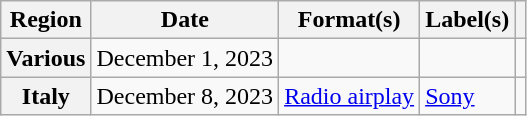<table class="wikitable plainrowheaders">
<tr>
<th scope="col">Region</th>
<th scope="col">Date</th>
<th scope="col">Format(s)</th>
<th scope="col">Label(s)</th>
<th scope="col"></th>
</tr>
<tr>
<th scope="row">Various</th>
<td>December 1, 2023</td>
<td></td>
<td></td>
<td style="text-align:center;"></td>
</tr>
<tr>
<th scope="row">Italy</th>
<td>December 8, 2023</td>
<td><a href='#'>Radio airplay</a></td>
<td><a href='#'>Sony</a></td>
<td style="text-align:center;"></td>
</tr>
</table>
